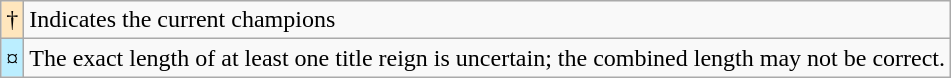<table class="wikitable">
<tr>
<td style="background-color:#ffe6bd">†</td>
<td>Indicates the current champions</td>
</tr>
<tr>
<td style="background-color:#bbeeff">¤</td>
<td>The exact length of at least one title reign is uncertain; the combined length may not be correct.</td>
</tr>
</table>
